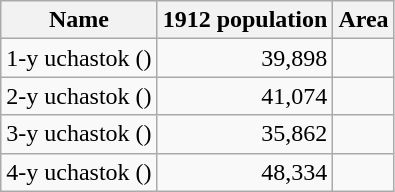<table class="wikitable sortable">
<tr>
<th>Name</th>
<th>1912 population</th>
<th>Area</th>
</tr>
<tr>
<td>1-y uchastok ()</td>
<td align="right">39,898</td>
<td></td>
</tr>
<tr>
<td>2-y uchastok ()</td>
<td align="right">41,074</td>
<td></td>
</tr>
<tr>
<td>3-y uchastok ()</td>
<td align="right">35,862</td>
<td></td>
</tr>
<tr>
<td>4-y uchastok ()</td>
<td align="right">48,334</td>
<td></td>
</tr>
</table>
